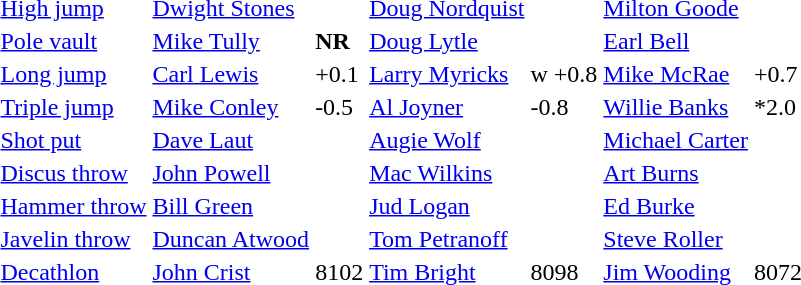<table>
<tr>
<td><a href='#'>High jump</a></td>
<td><a href='#'>Dwight Stones</a></td>
<td></td>
<td><a href='#'>Doug Nordquist</a></td>
<td></td>
<td><a href='#'>Milton Goode</a></td>
<td></td>
</tr>
<tr>
<td><a href='#'>Pole vault</a></td>
<td><a href='#'>Mike Tully</a></td>
<td> <strong>NR</strong></td>
<td><a href='#'>Doug Lytle</a></td>
<td></td>
<td><a href='#'>Earl Bell</a></td>
<td></td>
</tr>
<tr>
<td><a href='#'>Long jump</a></td>
<td><a href='#'>Carl Lewis</a></td>
<td> +0.1</td>
<td><a href='#'>Larry Myricks</a></td>
<td>w +0.8</td>
<td><a href='#'>Mike McRae</a></td>
<td> +0.7</td>
</tr>
<tr>
<td><a href='#'>Triple jump</a></td>
<td><a href='#'>Mike Conley</a></td>
<td> -0.5</td>
<td><a href='#'>Al Joyner</a></td>
<td> -0.8</td>
<td><a href='#'>Willie Banks</a></td>
<td> *2.0</td>
</tr>
<tr>
<td><a href='#'>Shot put</a></td>
<td><a href='#'>Dave Laut</a></td>
<td></td>
<td><a href='#'>Augie Wolf</a></td>
<td></td>
<td><a href='#'>Michael Carter</a></td>
<td></td>
</tr>
<tr>
<td><a href='#'>Discus throw</a></td>
<td><a href='#'>John Powell</a></td>
<td></td>
<td><a href='#'>Mac Wilkins</a></td>
<td></td>
<td><a href='#'>Art Burns</a></td>
<td></td>
</tr>
<tr>
<td><a href='#'>Hammer throw</a></td>
<td><a href='#'>Bill Green</a></td>
<td></td>
<td><a href='#'>Jud Logan</a></td>
<td></td>
<td><a href='#'>Ed Burke</a></td>
<td></td>
</tr>
<tr>
<td><a href='#'>Javelin throw</a></td>
<td><a href='#'>Duncan Atwood</a></td>
<td></td>
<td><a href='#'>Tom Petranoff</a></td>
<td></td>
<td><a href='#'>Steve Roller</a></td>
<td></td>
</tr>
<tr>
<td><a href='#'>Decathlon</a></td>
<td><a href='#'>John Crist</a></td>
<td>8102</td>
<td><a href='#'>Tim Bright</a></td>
<td>8098</td>
<td><a href='#'>Jim Wooding</a></td>
<td>8072</td>
</tr>
</table>
